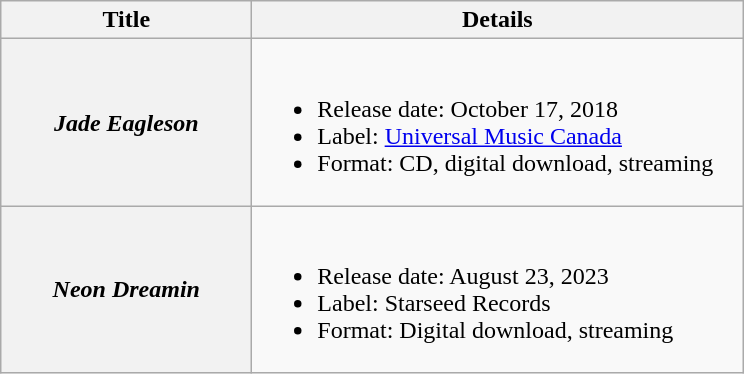<table class="wikitable plainrowheaders">
<tr>
<th style="width:10em;">Title</th>
<th style="width:20em;">Details</th>
</tr>
<tr>
<th scope="row"><em>Jade Eagleson</em></th>
<td><br><ul><li>Release date: October 17, 2018</li><li>Label: <a href='#'>Universal Music Canada</a></li><li>Format: CD, digital download, streaming</li></ul></td>
</tr>
<tr>
<th scope="row"><em>Neon Dreamin<strong></th>
<td><br><ul><li>Release date: August 23, 2023</li><li>Label: Starseed Records</li><li>Format: Digital download, streaming</li></ul></td>
</tr>
</table>
